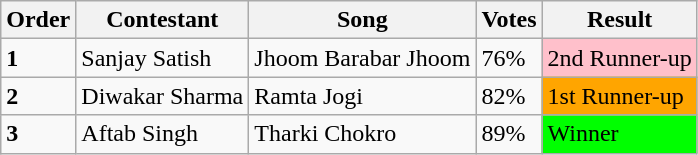<table class="wikitable sortable mw-collapsible">
<tr>
<th rowspan="1">Order</th>
<th rowspan="1">Contestant</th>
<th rowspan="1">Song</th>
<th rowspan="1">Votes</th>
<th rowspan="1">Result</th>
</tr>
<tr>
<td><strong>1</strong></td>
<td>Sanjay Satish</td>
<td>Jhoom Barabar Jhoom</td>
<td>76%</td>
<td bgcolor="pink">2nd Runner-up</td>
</tr>
<tr>
<td><strong>2</strong></td>
<td>Diwakar Sharma</td>
<td>Ramta Jogi</td>
<td>82%</td>
<td bgcolor="orange">1st Runner-up</td>
</tr>
<tr>
<td><strong>3</strong></td>
<td>Aftab Singh</td>
<td>Tharki Chokro</td>
<td>89%</td>
<td bgcolor="lime">Winner</td>
</tr>
</table>
